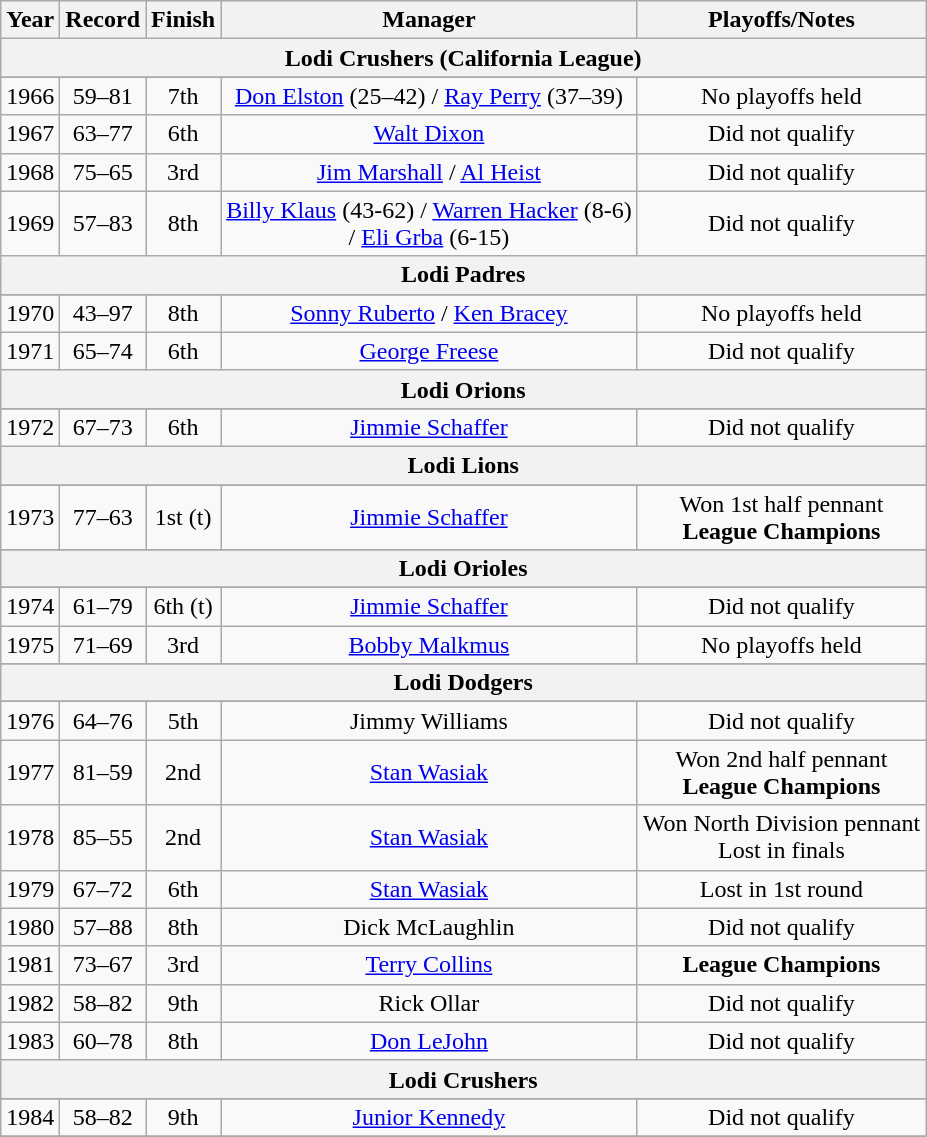<table class="wikitable" style="text-align:center">
<tr>
<th>Year</th>
<th>Record</th>
<th>Finish</th>
<th>Manager</th>
<th>Playoffs/Notes</th>
</tr>
<tr>
<th colspan="9">Lodi Crushers (California League)</th>
</tr>
<tr>
</tr>
<tr align=center>
<td>1966</td>
<td>59–81</td>
<td>7th</td>
<td><a href='#'>Don Elston</a> (25–42) / <a href='#'>Ray Perry</a> (37–39)</td>
<td>No playoffs held</td>
</tr>
<tr align=center>
<td>1967</td>
<td>63–77</td>
<td>6th</td>
<td><a href='#'>Walt Dixon</a></td>
<td>Did not qualify</td>
</tr>
<tr align=center>
<td>1968</td>
<td>75–65</td>
<td>3rd</td>
<td><a href='#'>Jim Marshall</a> / <a href='#'>Al Heist</a></td>
<td>Did not qualify</td>
</tr>
<tr align=center>
<td>1969</td>
<td>57–83</td>
<td>8th</td>
<td><a href='#'>Billy Klaus</a> (43-62) / <a href='#'>Warren Hacker</a> (8-6) <br>/ <a href='#'>Eli Grba</a> (6-15)</td>
<td>Did not qualify</td>
</tr>
<tr>
<th colspan="9">Lodi Padres</th>
</tr>
<tr>
</tr>
<tr align=center>
<td>1970</td>
<td>43–97</td>
<td>8th</td>
<td><a href='#'>Sonny Ruberto</a> / <a href='#'>Ken Bracey</a></td>
<td>No playoffs held</td>
</tr>
<tr align=center>
<td>1971</td>
<td>65–74</td>
<td>6th</td>
<td><a href='#'>George Freese</a></td>
<td>Did not qualify</td>
</tr>
<tr>
<th colspan="9">Lodi Orions</th>
</tr>
<tr>
</tr>
<tr align=center>
<td>1972</td>
<td>67–73</td>
<td>6th</td>
<td><a href='#'>Jimmie Schaffer</a></td>
<td>Did not qualify</td>
</tr>
<tr>
<th colspan="9">Lodi Lions</th>
</tr>
<tr>
</tr>
<tr align=center>
<td>1973</td>
<td>77–63</td>
<td>1st (t)</td>
<td><a href='#'>Jimmie Schaffer</a></td>
<td>Won 1st half pennant<br><strong>League Champions</strong></td>
</tr>
<tr align=center>
</tr>
<tr>
<th colspan="9">Lodi Orioles</th>
</tr>
<tr>
</tr>
<tr align=center>
<td>1974</td>
<td>61–79</td>
<td>6th (t)</td>
<td><a href='#'>Jimmie Schaffer</a></td>
<td>Did not qualify</td>
</tr>
<tr align=center>
<td>1975</td>
<td>71–69</td>
<td>3rd</td>
<td><a href='#'>Bobby Malkmus</a></td>
<td>No playoffs held</td>
</tr>
<tr align=center>
</tr>
<tr>
<th colspan="9">Lodi Dodgers</th>
</tr>
<tr>
</tr>
<tr align=center>
<td>1976</td>
<td>64–76</td>
<td>5th</td>
<td>Jimmy Williams</td>
<td>Did not qualify</td>
</tr>
<tr align=center>
<td>1977</td>
<td>81–59</td>
<td>2nd</td>
<td><a href='#'>Stan Wasiak</a></td>
<td>Won 2nd half pennant<br><strong>League Champions</strong></td>
</tr>
<tr align=center>
<td>1978</td>
<td>85–55</td>
<td>2nd</td>
<td><a href='#'>Stan Wasiak</a></td>
<td>Won North Division pennant<br>Lost in finals</td>
</tr>
<tr align=center>
<td>1979</td>
<td>67–72</td>
<td>6th</td>
<td><a href='#'>Stan Wasiak</a></td>
<td>Lost in 1st round</td>
</tr>
<tr align=center>
<td>1980</td>
<td>57–88</td>
<td>8th</td>
<td>Dick McLaughlin</td>
<td>Did not qualify</td>
</tr>
<tr align=center>
<td>1981</td>
<td>73–67</td>
<td>3rd</td>
<td><a href='#'>Terry Collins</a></td>
<td><strong>League Champions</strong></td>
</tr>
<tr align=center>
<td>1982</td>
<td>58–82</td>
<td>9th</td>
<td>Rick Ollar</td>
<td>Did not qualify</td>
</tr>
<tr align=center>
<td>1983</td>
<td>60–78</td>
<td>8th</td>
<td><a href='#'>Don LeJohn</a></td>
<td>Did not qualify</td>
</tr>
<tr>
<th colspan="9">Lodi Crushers</th>
</tr>
<tr>
</tr>
<tr align=center>
<td>1984</td>
<td>58–82</td>
<td>9th</td>
<td><a href='#'>Junior Kennedy</a></td>
<td>Did not qualify</td>
</tr>
<tr align=center>
</tr>
</table>
